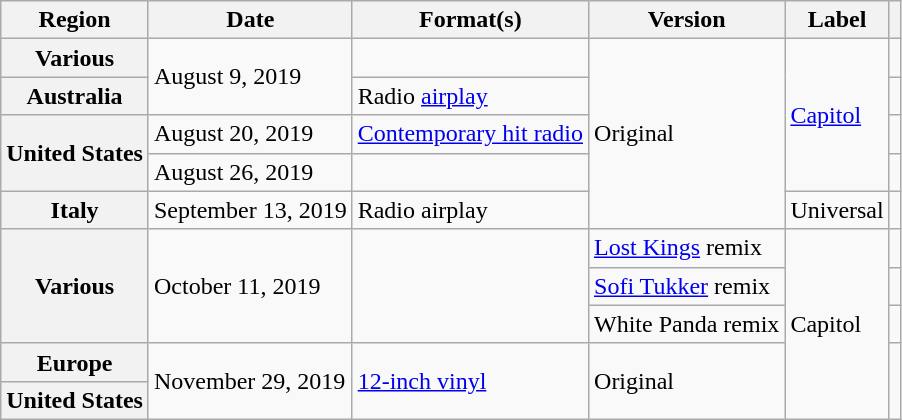<table class="wikitable plainrowheaders">
<tr>
<th scope="col">Region</th>
<th scope="col">Date</th>
<th scope="col">Format(s)</th>
<th scope="col">Version</th>
<th scope="col">Label</th>
<th scope="col"></th>
</tr>
<tr>
<th scope="row">Various</th>
<td rowspan="2">August 9, 2019</td>
<td></td>
<td rowspan="5">Original</td>
<td rowspan="4"><a href='#'>Capitol</a></td>
<td align="center"></td>
</tr>
<tr>
<th scope="row">Australia</th>
<td>Radio <a href='#'>airplay</a></td>
<td align="center"></td>
</tr>
<tr>
<th scope="row" rowspan="2">United States</th>
<td>August 20, 2019</td>
<td><a href='#'>Contemporary hit radio</a></td>
<td align="center"></td>
</tr>
<tr>
<td>August 26, 2019</td>
<td></td>
<td align="center"></td>
</tr>
<tr>
<th scope="row">Italy</th>
<td>September 13, 2019</td>
<td>Radio airplay</td>
<td>Universal</td>
<td align="center"></td>
</tr>
<tr>
<th scope="row" rowspan="3">Various</th>
<td rowspan="3">October 11, 2019</td>
<td rowspan="3"></td>
<td><a href='#'>Lost Kings</a> remix</td>
<td rowspan="5">Capitol</td>
<td align="center"></td>
</tr>
<tr>
<td><a href='#'>Sofi Tukker</a> remix</td>
<td align="center"></td>
</tr>
<tr>
<td>White Panda remix</td>
<td align="center"></td>
</tr>
<tr>
<th scope="row">Europe</th>
<td rowspan="2">November 29, 2019</td>
<td rowspan="2"><a href='#'>12-inch vinyl</a></td>
<td rowspan="2">Original</td>
<td align="center" rowspan="2"></td>
</tr>
<tr>
<th scope="row">United States</th>
</tr>
</table>
